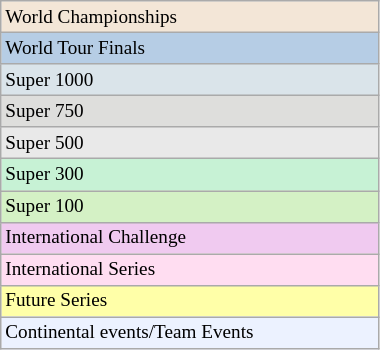<table class="wikitable" style="font-size:80%; width:20%">
<tr bgcolor="#F3E6D7">
<td>World Championships</td>
</tr>
<tr bgcolor="#B6CDE5">
<td>World Tour Finals</td>
</tr>
<tr bgcolor="#DAE4EA">
<td>Super 1000</td>
</tr>
<tr bgcolor="#DEDEDC">
<td>Super 750</td>
</tr>
<tr bgcolor="#E9E9E9">
<td>Super 500</td>
</tr>
<tr bgcolor="#C7F2D5">
<td>Super 300</td>
</tr>
<tr bgcolor="#D4F1C5">
<td>Super 100</td>
</tr>
<tr bgcolor="#F0CAF0">
<td>International Challenge</td>
</tr>
<tr bgcolor="#FFDDF1">
<td>International Series</td>
</tr>
<tr bgcolor="#FFFFA8">
<td>Future Series</td>
</tr>
<tr bgcolor="#ECF2FF">
<td>Continental events/Team Events</td>
</tr>
</table>
